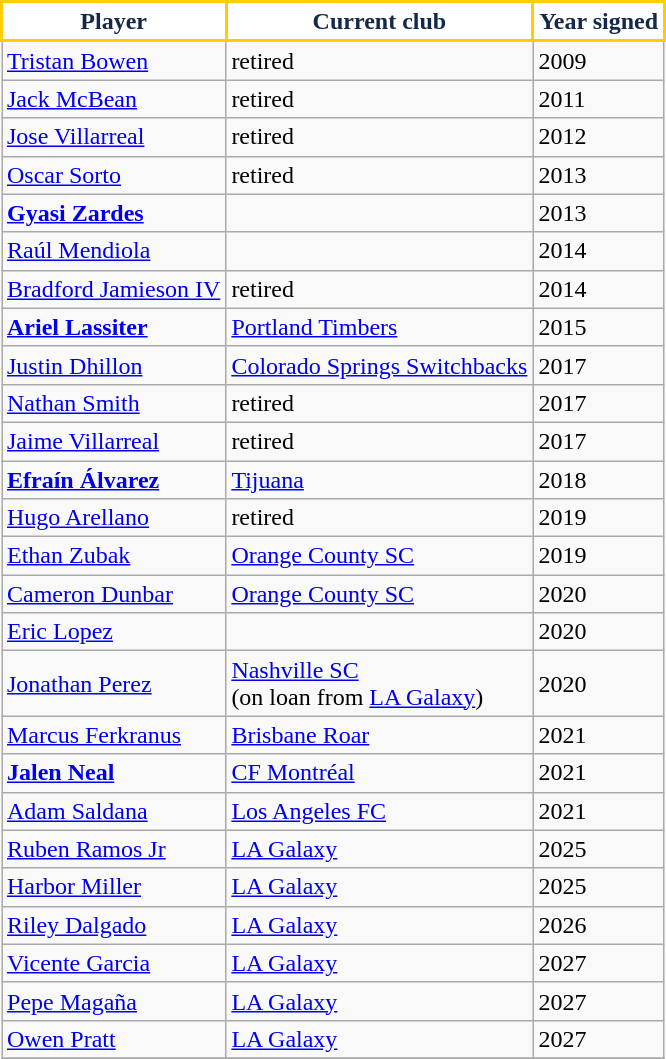<table class="wikitable" style="text-align:center">
<tr>
<th style="background:#FFFFFF; color:#13294B; border:2px solid #FFCD00;">Player</th>
<th style="background:#FFFFFF; color:#13294B; border:2px solid #FFCD00;">Current club</th>
<th style="background:#FFFFFF; color:#13294B; border:2px solid #FFCD00;">Year signed</th>
</tr>
<tr>
<td align=left> <a href='#'>Tristan Bowen</a></td>
<td align=left>retired</td>
<td align=left>2009</td>
</tr>
<tr>
<td align=left> <a href='#'>Jack McBean</a></td>
<td align=left>retired</td>
<td align=left>2011</td>
</tr>
<tr>
<td align=left> <a href='#'>Jose Villarreal</a></td>
<td align=left>retired</td>
<td align=left>2012</td>
</tr>
<tr>
<td align=left> <a href='#'>Oscar Sorto</a></td>
<td align=left>retired</td>
<td align=left>2013</td>
</tr>
<tr>
<td align=left> <strong><a href='#'>Gyasi Zardes</a></strong></td>
<td align=left></td>
<td align=left>2013</td>
</tr>
<tr>
<td align=left> <a href='#'>Raúl Mendiola</a></td>
<td align=left></td>
<td align=left>2014</td>
</tr>
<tr>
<td align=left> <a href='#'>Bradford Jamieson IV</a></td>
<td align=left>retired</td>
<td align=left>2014</td>
</tr>
<tr>
<td align=left> <strong><a href='#'>Ariel Lassiter</a></strong></td>
<td align=left> <a href='#'>Portland Timbers</a></td>
<td align=left>2015</td>
</tr>
<tr>
<td align=left> <a href='#'>Justin Dhillon</a></td>
<td align=left> <a href='#'>Colorado Springs Switchbacks</a></td>
<td align=left>2017</td>
</tr>
<tr>
<td align=left> <a href='#'>Nathan Smith</a></td>
<td align=left>retired</td>
<td align=left>2017</td>
</tr>
<tr>
<td align=left> <a href='#'>Jaime Villarreal</a></td>
<td align=left>retired</td>
<td align=left>2017</td>
</tr>
<tr>
<td align=left> <strong><a href='#'>Efraín Álvarez</a></strong></td>
<td align=left> <a href='#'>Tijuana</a></td>
<td align=left>2018</td>
</tr>
<tr>
<td align=left> <a href='#'>Hugo Arellano</a></td>
<td align=left>retired</td>
<td align=left>2019</td>
</tr>
<tr>
<td align=left> <a href='#'>Ethan Zubak</a></td>
<td align=left> <a href='#'>Orange County SC</a></td>
<td align=left>2019</td>
</tr>
<tr>
<td align=left> <a href='#'>Cameron Dunbar</a></td>
<td align=left> <a href='#'>Orange County SC</a></td>
<td align=left>2020</td>
</tr>
<tr>
<td align=left> <a href='#'>Eric Lopez</a></td>
<td align=left></td>
<td align=left>2020</td>
</tr>
<tr>
<td align=left> <a href='#'>Jonathan Perez</a></td>
<td align=left> <a href='#'>Nashville SC</a><br>(on loan from <a href='#'>LA Galaxy</a>)</td>
<td align=left>2020</td>
</tr>
<tr>
<td align=left> <a href='#'>Marcus Ferkranus</a></td>
<td align=left> <a href='#'>Brisbane Roar</a></td>
<td align=left>2021</td>
</tr>
<tr>
<td align=left><strong> <a href='#'>Jalen Neal</a></strong></td>
<td align=left> <a href='#'>CF Montréal</a></td>
<td align=left>2021</td>
</tr>
<tr>
<td align=left> <a href='#'>Adam Saldana</a></td>
<td align=left> <a href='#'>Los Angeles FC</a></td>
<td align=left>2021</td>
</tr>
<tr>
<td align=left> <a href='#'>Ruben Ramos Jr</a></td>
<td align=left> <a href='#'>LA Galaxy</a></td>
<td align=left>2025</td>
</tr>
<tr>
<td align=left> <a href='#'>Harbor Miller</a></td>
<td align=left> <a href='#'>LA Galaxy</a></td>
<td align=left>2025</td>
</tr>
<tr>
<td align=left> <a href='#'>Riley Dalgado</a></td>
<td align=left> <a href='#'>LA Galaxy</a></td>
<td align=left>2026</td>
</tr>
<tr>
<td align=left> <a href='#'>Vicente Garcia</a></td>
<td align=left> <a href='#'>LA Galaxy</a></td>
<td align=left>2027</td>
</tr>
<tr>
<td align=left> <a href='#'>Pepe Magaña</a></td>
<td align=left> <a href='#'>LA Galaxy</a></td>
<td align=left>2027</td>
</tr>
<tr>
<td align=left> <a href='#'>Owen Pratt</a></td>
<td align=left> <a href='#'>LA Galaxy</a></td>
<td align=left>2027</td>
</tr>
<tr>
</tr>
</table>
